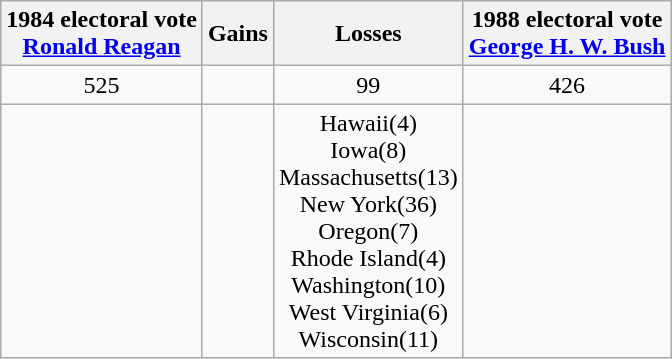<table class="wikitable" style="text-align:center">
<tr>
<th>1984 electoral vote<br><a href='#'>Ronald Reagan</a></th>
<th>Gains</th>
<th>Losses</th>
<th>1988 electoral vote<br><a href='#'>George H. W. Bush</a></th>
</tr>
<tr>
<td>525</td>
<td></td>
<td> 99</td>
<td>426</td>
</tr>
<tr>
<td></td>
<td></td>
<td>Hawaii(4)<br>Iowa(8)<br>Massachusetts(13)<br>New York(36)<br>Oregon(7)<br>Rhode Island(4)<br>Washington(10)<br>West Virginia(6)<br>Wisconsin(11)</td>
<td></td>
</tr>
</table>
